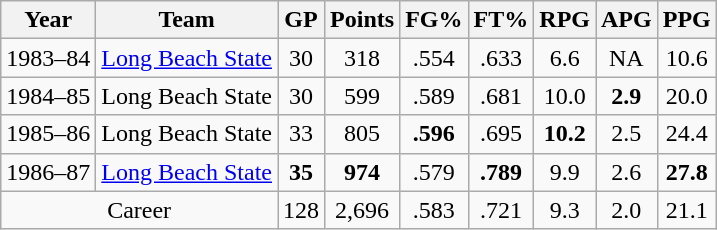<table class="wikitable"; style="text-align:center";>
<tr>
<th>Year</th>
<th>Team</th>
<th>GP</th>
<th>Points</th>
<th>FG%</th>
<th>FT%</th>
<th>RPG</th>
<th>APG</th>
<th>PPG</th>
</tr>
<tr>
<td>1983–84</td>
<td><a href='#'>Long Beach State</a></td>
<td>30</td>
<td>318</td>
<td>.554</td>
<td>.633</td>
<td>6.6</td>
<td>NA</td>
<td>10.6</td>
</tr>
<tr>
<td>1984–85</td>
<td>Long Beach State</td>
<td>30</td>
<td>599</td>
<td>.589</td>
<td>.681</td>
<td>10.0</td>
<td><strong>2.9</strong></td>
<td>20.0</td>
</tr>
<tr>
<td>1985–86</td>
<td>Long Beach State</td>
<td>33</td>
<td>805</td>
<td><strong>.596</strong></td>
<td>.695</td>
<td><strong>10.2</strong></td>
<td>2.5</td>
<td>24.4</td>
</tr>
<tr>
<td>1986–87</td>
<td><a href='#'>Long Beach State</a></td>
<td><strong>35</strong></td>
<td><strong>974</strong></td>
<td>.579</td>
<td><strong>.789</strong></td>
<td>9.9</td>
<td>2.6</td>
<td><strong>27.8</strong></td>
</tr>
<tr>
<td colspan=2; align=center>Career</td>
<td>128</td>
<td>2,696</td>
<td>.583</td>
<td>.721</td>
<td>9.3</td>
<td>2.0</td>
<td>21.1</td>
</tr>
</table>
